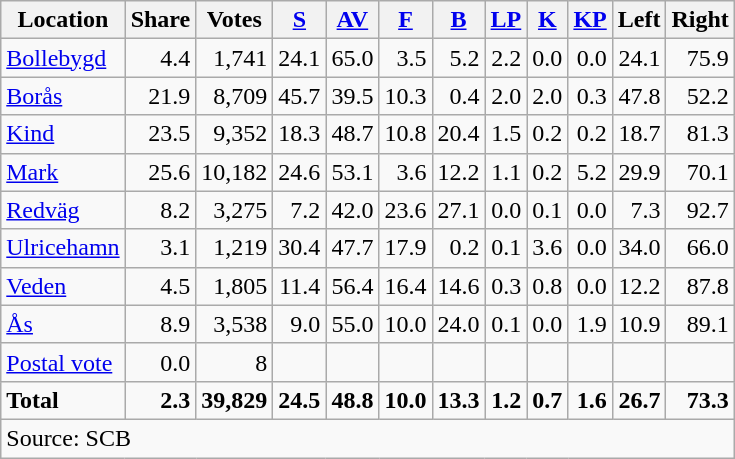<table class="wikitable sortable" style=text-align:right>
<tr>
<th>Location</th>
<th>Share</th>
<th>Votes</th>
<th><a href='#'>S</a></th>
<th><a href='#'>AV</a></th>
<th><a href='#'>F</a></th>
<th><a href='#'>B</a></th>
<th><a href='#'>LP</a></th>
<th><a href='#'>K</a></th>
<th><a href='#'>KP</a></th>
<th>Left</th>
<th>Right</th>
</tr>
<tr>
<td align=left><a href='#'>Bollebygd</a></td>
<td>4.4</td>
<td>1,741</td>
<td>24.1</td>
<td>65.0</td>
<td>3.5</td>
<td>5.2</td>
<td>2.2</td>
<td>0.0</td>
<td>0.0</td>
<td>24.1</td>
<td>75.9</td>
</tr>
<tr>
<td align=left><a href='#'>Borås</a></td>
<td>21.9</td>
<td>8,709</td>
<td>45.7</td>
<td>39.5</td>
<td>10.3</td>
<td>0.4</td>
<td>2.0</td>
<td>2.0</td>
<td>0.3</td>
<td>47.8</td>
<td>52.2</td>
</tr>
<tr>
<td align=left><a href='#'>Kind</a></td>
<td>23.5</td>
<td>9,352</td>
<td>18.3</td>
<td>48.7</td>
<td>10.8</td>
<td>20.4</td>
<td>1.5</td>
<td>0.2</td>
<td>0.2</td>
<td>18.7</td>
<td>81.3</td>
</tr>
<tr>
<td align=left><a href='#'>Mark</a></td>
<td>25.6</td>
<td>10,182</td>
<td>24.6</td>
<td>53.1</td>
<td>3.6</td>
<td>12.2</td>
<td>1.1</td>
<td>0.2</td>
<td>5.2</td>
<td>29.9</td>
<td>70.1</td>
</tr>
<tr>
<td align=left><a href='#'>Redväg</a></td>
<td>8.2</td>
<td>3,275</td>
<td>7.2</td>
<td>42.0</td>
<td>23.6</td>
<td>27.1</td>
<td>0.0</td>
<td>0.1</td>
<td>0.0</td>
<td>7.3</td>
<td>92.7</td>
</tr>
<tr>
<td align=left><a href='#'>Ulricehamn</a></td>
<td>3.1</td>
<td>1,219</td>
<td>30.4</td>
<td>47.7</td>
<td>17.9</td>
<td>0.2</td>
<td>0.1</td>
<td>3.6</td>
<td>0.0</td>
<td>34.0</td>
<td>66.0</td>
</tr>
<tr>
<td align=left><a href='#'>Veden</a></td>
<td>4.5</td>
<td>1,805</td>
<td>11.4</td>
<td>56.4</td>
<td>16.4</td>
<td>14.6</td>
<td>0.3</td>
<td>0.8</td>
<td>0.0</td>
<td>12.2</td>
<td>87.8</td>
</tr>
<tr>
<td align=left><a href='#'>Ås</a></td>
<td>8.9</td>
<td>3,538</td>
<td>9.0</td>
<td>55.0</td>
<td>10.0</td>
<td>24.0</td>
<td>0.1</td>
<td>0.0</td>
<td>1.9</td>
<td>10.9</td>
<td>89.1</td>
</tr>
<tr>
<td align=left><a href='#'>Postal vote</a></td>
<td>0.0</td>
<td>8</td>
<td></td>
<td></td>
<td></td>
<td></td>
<td></td>
<td></td>
<td></td>
<td></td>
<td></td>
</tr>
<tr>
<td align=left><strong>Total</strong></td>
<td><strong>2.3</strong></td>
<td><strong>39,829</strong></td>
<td><strong>24.5</strong></td>
<td><strong>48.8</strong></td>
<td><strong>10.0</strong></td>
<td><strong>13.3</strong></td>
<td><strong>1.2</strong></td>
<td><strong>0.7</strong></td>
<td><strong>1.6</strong></td>
<td><strong>26.7</strong></td>
<td><strong>73.3</strong></td>
</tr>
<tr>
<td align=left colspan=12>Source: SCB </td>
</tr>
</table>
